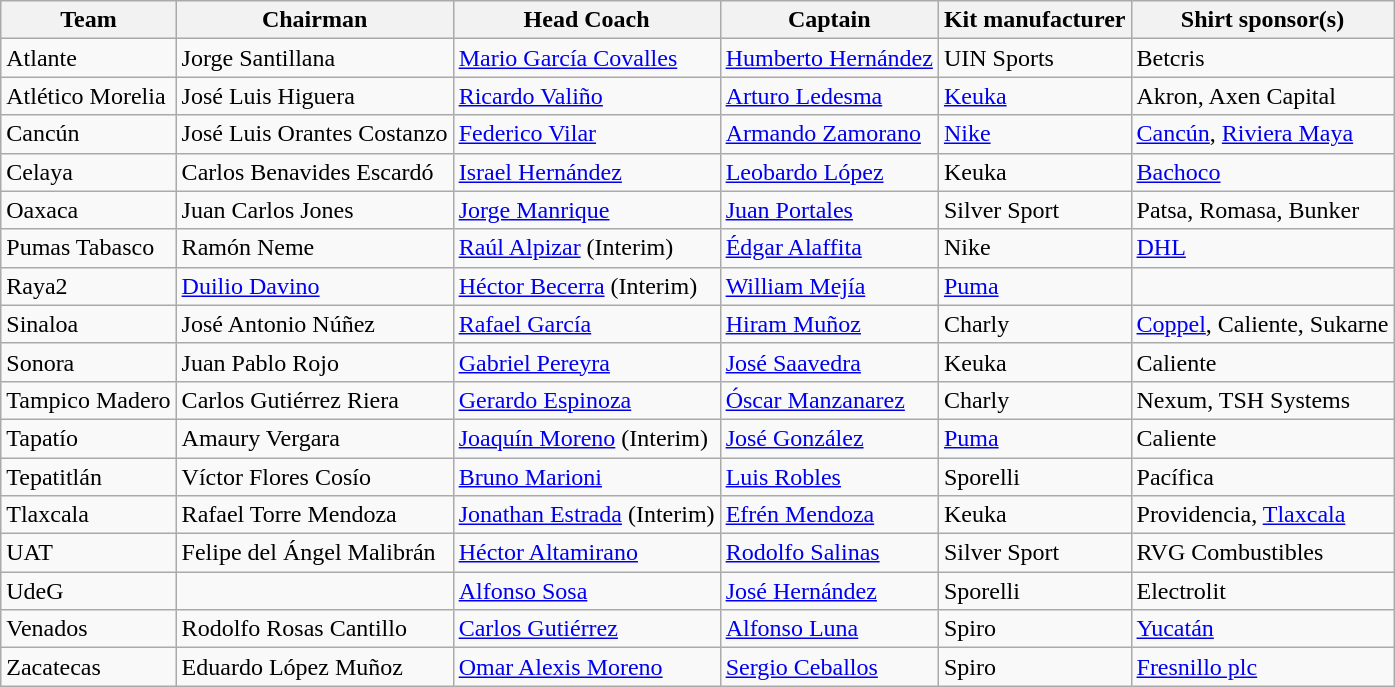<table class="wikitable sortable" style="text-align: left;">
<tr>
<th>Team</th>
<th>Chairman</th>
<th>Head Coach</th>
<th>Captain</th>
<th>Kit manufacturer</th>
<th>Shirt sponsor(s)</th>
</tr>
<tr>
<td>Atlante</td>
<td>Jorge Santillana</td>
<td> <a href='#'>Mario García Covalles</a></td>
<td> <a href='#'>Humberto Hernández</a></td>
<td>UIN Sports</td>
<td>Betcris</td>
</tr>
<tr>
<td>Atlético Morelia</td>
<td>José Luis Higuera</td>
<td> <a href='#'>Ricardo Valiño</a></td>
<td> <a href='#'>Arturo Ledesma</a></td>
<td><a href='#'>Keuka</a></td>
<td>Akron, Axen Capital</td>
</tr>
<tr>
<td>Cancún</td>
<td>José Luis Orantes Costanzo</td>
<td> <a href='#'>Federico Vilar</a></td>
<td> <a href='#'>Armando Zamorano</a></td>
<td><a href='#'>Nike</a></td>
<td><a href='#'>Cancún</a>, <a href='#'>Riviera Maya</a></td>
</tr>
<tr>
<td>Celaya</td>
<td>Carlos Benavides Escardó</td>
<td> <a href='#'>Israel Hernández</a></td>
<td> <a href='#'>Leobardo López</a></td>
<td>Keuka</td>
<td><a href='#'>Bachoco</a></td>
</tr>
<tr>
<td>Oaxaca</td>
<td>Juan Carlos Jones</td>
<td> <a href='#'>Jorge Manrique</a></td>
<td> <a href='#'>Juan Portales</a></td>
<td>Silver Sport</td>
<td>Patsa, Romasa, Bunker</td>
</tr>
<tr>
<td>Pumas Tabasco</td>
<td>Ramón Neme</td>
<td> <a href='#'>Raúl Alpizar</a> (Interim)</td>
<td> <a href='#'>Édgar Alaffita</a></td>
<td>Nike</td>
<td><a href='#'>DHL</a></td>
</tr>
<tr>
<td>Raya2</td>
<td><a href='#'>Duilio Davino</a></td>
<td> <a href='#'>Héctor Becerra</a> (Interim)</td>
<td> <a href='#'>William Mejía</a></td>
<td><a href='#'>Puma</a></td>
<td></td>
</tr>
<tr>
<td>Sinaloa</td>
<td>José Antonio Núñez</td>
<td> <a href='#'>Rafael García</a></td>
<td> <a href='#'>Hiram Muñoz</a></td>
<td>Charly</td>
<td><a href='#'>Coppel</a>, Caliente, Sukarne</td>
</tr>
<tr>
<td>Sonora</td>
<td>Juan Pablo Rojo</td>
<td> <a href='#'>Gabriel Pereyra</a></td>
<td> <a href='#'>José Saavedra</a></td>
<td>Keuka</td>
<td>Caliente</td>
</tr>
<tr>
<td>Tampico Madero</td>
<td>Carlos Gutiérrez Riera</td>
<td> <a href='#'>Gerardo Espinoza</a></td>
<td> <a href='#'>Óscar Manzanarez</a></td>
<td>Charly</td>
<td>Nexum, TSH Systems</td>
</tr>
<tr>
<td>Tapatío</td>
<td>Amaury Vergara</td>
<td> <a href='#'>Joaquín Moreno</a> (Interim)</td>
<td> <a href='#'>José González</a></td>
<td><a href='#'>Puma</a></td>
<td>Caliente</td>
</tr>
<tr>
<td>Tepatitlán</td>
<td>Víctor Flores Cosío</td>
<td> <a href='#'>Bruno Marioni</a></td>
<td> <a href='#'>Luis Robles</a></td>
<td>Sporelli</td>
<td>Pacífica</td>
</tr>
<tr>
<td>Tlaxcala</td>
<td>Rafael Torre Mendoza</td>
<td> <a href='#'>Jonathan Estrada</a> (Interim)</td>
<td> <a href='#'>Efrén Mendoza</a></td>
<td>Keuka</td>
<td>Providencia, <a href='#'>Tlaxcala</a></td>
</tr>
<tr>
<td>UAT</td>
<td>Felipe del Ángel Malibrán</td>
<td> <a href='#'>Héctor Altamirano</a></td>
<td> <a href='#'>Rodolfo Salinas</a></td>
<td>Silver Sport</td>
<td>RVG Combustibles</td>
</tr>
<tr>
<td>UdeG</td>
<td></td>
<td> <a href='#'>Alfonso Sosa</a></td>
<td> <a href='#'>José Hernández</a></td>
<td>Sporelli</td>
<td>Electrolit</td>
</tr>
<tr>
<td>Venados</td>
<td>Rodolfo Rosas Cantillo</td>
<td> <a href='#'>Carlos Gutiérrez</a></td>
<td> <a href='#'>Alfonso Luna</a></td>
<td>Spiro</td>
<td><a href='#'>Yucatán</a></td>
</tr>
<tr>
<td>Zacatecas</td>
<td>Eduardo López Muñoz</td>
<td> <a href='#'>Omar Alexis Moreno</a></td>
<td> <a href='#'>Sergio Ceballos</a></td>
<td>Spiro</td>
<td><a href='#'>Fresnillo plc</a></td>
</tr>
</table>
